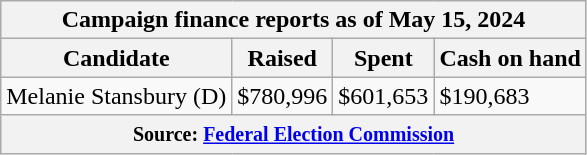<table class="wikitable sortable">
<tr>
<th colspan=4>Campaign finance reports as of May 15, 2024</th>
</tr>
<tr style="text-align:center;">
<th>Candidate</th>
<th>Raised</th>
<th>Spent</th>
<th>Cash on hand</th>
</tr>
<tr>
<td>Melanie Stansbury (D)</td>
<td>$780,996</td>
<td>$601,653</td>
<td>$190,683</td>
</tr>
<tr>
<th colspan="4"><small>Source: <a href='#'>Federal Election Commission</a></small></th>
</tr>
</table>
